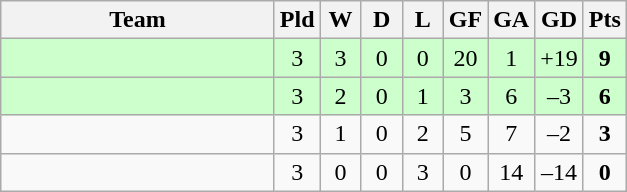<table class="wikitable" style="text-align:center;">
<tr>
<th width=175>Team</th>
<th width=20 abbr="Played">Pld</th>
<th width=20 abbr="Won">W</th>
<th width=20 abbr="Drawn">D</th>
<th width=20 abbr="Lost">L</th>
<th width=20 abbr="Goals for">GF</th>
<th width=20 abbr="Goals against">GA</th>
<th width=20 abbr="Goal difference">GD</th>
<th width=20 abbr="Points">Pts</th>
</tr>
<tr style="background:#ccffcc;">
<td style="text-align:left;"></td>
<td>3</td>
<td>3</td>
<td>0</td>
<td>0</td>
<td>20</td>
<td>1</td>
<td>+19</td>
<td><strong>9</strong></td>
</tr>
<tr style="background:#ccffcc;">
<td style="text-align:left;"></td>
<td>3</td>
<td>2</td>
<td>0</td>
<td>1</td>
<td>3</td>
<td>6</td>
<td>–3</td>
<td><strong>6</strong></td>
</tr>
<tr>
<td style="text-align:left;"></td>
<td>3</td>
<td>1</td>
<td>0</td>
<td>2</td>
<td>5</td>
<td>7</td>
<td>–2</td>
<td><strong>3</strong></td>
</tr>
<tr>
<td style="text-align:left;"></td>
<td>3</td>
<td>0</td>
<td>0</td>
<td>3</td>
<td>0</td>
<td>14</td>
<td>–14</td>
<td><strong>0</strong></td>
</tr>
</table>
